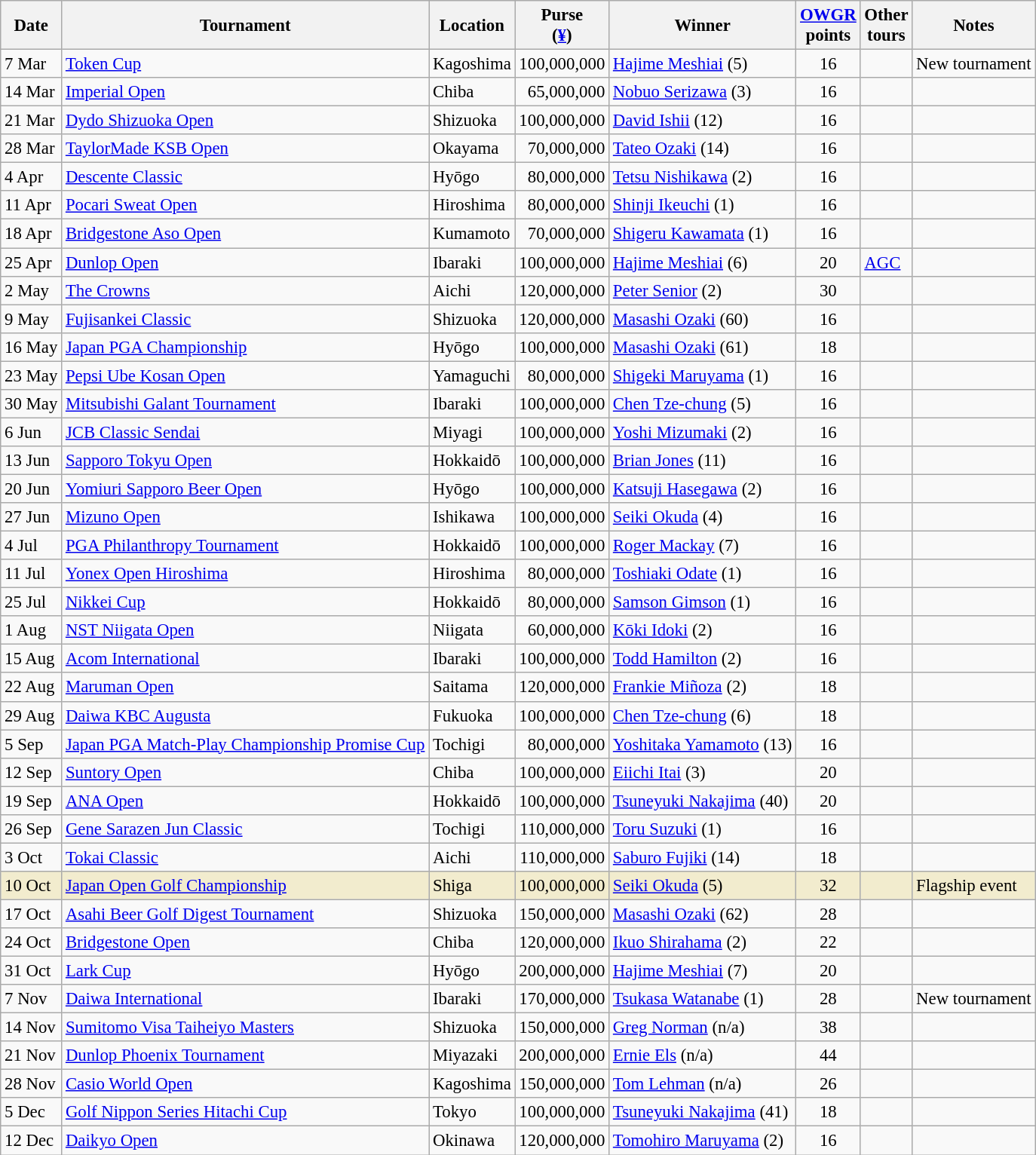<table class="wikitable" style="font-size:95%">
<tr>
<th>Date</th>
<th>Tournament</th>
<th>Location</th>
<th>Purse<br>(<a href='#'>¥</a>)</th>
<th>Winner</th>
<th><a href='#'>OWGR</a><br>points</th>
<th>Other<br>tours</th>
<th>Notes</th>
</tr>
<tr>
<td>7 Mar</td>
<td><a href='#'>Token Cup</a></td>
<td>Kagoshima</td>
<td align=right>100,000,000</td>
<td> <a href='#'>Hajime Meshiai</a> (5)</td>
<td align=center>16</td>
<td></td>
<td>New tournament</td>
</tr>
<tr>
<td>14 Mar</td>
<td><a href='#'>Imperial Open</a></td>
<td>Chiba</td>
<td align=right>65,000,000</td>
<td> <a href='#'>Nobuo Serizawa</a> (3)</td>
<td align=center>16</td>
<td></td>
<td></td>
</tr>
<tr>
<td>21 Mar</td>
<td><a href='#'>Dydo Shizuoka Open</a></td>
<td>Shizuoka</td>
<td align=right>100,000,000</td>
<td> <a href='#'>David Ishii</a> (12)</td>
<td align=center>16</td>
<td></td>
<td></td>
</tr>
<tr>
<td>28 Mar</td>
<td><a href='#'>TaylorMade KSB Open</a></td>
<td>Okayama</td>
<td align=right>70,000,000</td>
<td> <a href='#'>Tateo Ozaki</a> (14)</td>
<td align=center>16</td>
<td></td>
<td></td>
</tr>
<tr>
<td>4 Apr</td>
<td><a href='#'>Descente Classic</a></td>
<td>Hyōgo</td>
<td align=right>80,000,000</td>
<td> <a href='#'>Tetsu Nishikawa</a> (2)</td>
<td align=center>16</td>
<td></td>
<td></td>
</tr>
<tr>
<td>11 Apr</td>
<td><a href='#'>Pocari Sweat Open</a></td>
<td>Hiroshima</td>
<td align=right>80,000,000</td>
<td> <a href='#'>Shinji Ikeuchi</a> (1)</td>
<td align=center>16</td>
<td></td>
<td></td>
</tr>
<tr>
<td>18 Apr</td>
<td><a href='#'>Bridgestone Aso Open</a></td>
<td>Kumamoto</td>
<td align=right>70,000,000</td>
<td> <a href='#'>Shigeru Kawamata</a> (1)</td>
<td align=center>16</td>
<td></td>
<td></td>
</tr>
<tr>
<td>25 Apr</td>
<td><a href='#'>Dunlop Open</a></td>
<td>Ibaraki</td>
<td align=right>100,000,000</td>
<td> <a href='#'>Hajime Meshiai</a> (6)</td>
<td align=center>20</td>
<td><a href='#'>AGC</a></td>
<td></td>
</tr>
<tr>
<td>2 May</td>
<td><a href='#'>The Crowns</a></td>
<td>Aichi</td>
<td align=right>120,000,000</td>
<td> <a href='#'>Peter Senior</a> (2)</td>
<td align=center>30</td>
<td></td>
<td></td>
</tr>
<tr>
<td>9 May</td>
<td><a href='#'>Fujisankei Classic</a></td>
<td>Shizuoka</td>
<td align=right>120,000,000</td>
<td> <a href='#'>Masashi Ozaki</a> (60)</td>
<td align=center>16</td>
<td></td>
<td></td>
</tr>
<tr>
<td>16 May</td>
<td><a href='#'>Japan PGA Championship</a></td>
<td>Hyōgo</td>
<td align=right>100,000,000</td>
<td> <a href='#'>Masashi Ozaki</a> (61)</td>
<td align=center>18</td>
<td></td>
<td></td>
</tr>
<tr>
<td>23 May</td>
<td><a href='#'>Pepsi Ube Kosan Open</a></td>
<td>Yamaguchi</td>
<td align=right>80,000,000</td>
<td> <a href='#'>Shigeki Maruyama</a> (1)</td>
<td align=center>16</td>
<td></td>
<td></td>
</tr>
<tr>
<td>30 May</td>
<td><a href='#'>Mitsubishi Galant Tournament</a></td>
<td>Ibaraki</td>
<td align=right>100,000,000</td>
<td> <a href='#'>Chen Tze-chung</a> (5)</td>
<td align=center>16</td>
<td></td>
<td></td>
</tr>
<tr>
<td>6 Jun</td>
<td><a href='#'>JCB Classic Sendai</a></td>
<td>Miyagi</td>
<td align=right>100,000,000</td>
<td> <a href='#'>Yoshi Mizumaki</a> (2)</td>
<td align=center>16</td>
<td></td>
<td></td>
</tr>
<tr>
<td>13 Jun</td>
<td><a href='#'>Sapporo Tokyu Open</a></td>
<td>Hokkaidō</td>
<td align=right>100,000,000</td>
<td> <a href='#'>Brian Jones</a> (11)</td>
<td align=center>16</td>
<td></td>
<td></td>
</tr>
<tr>
<td>20 Jun</td>
<td><a href='#'>Yomiuri Sapporo Beer Open</a></td>
<td>Hyōgo</td>
<td align=right>100,000,000</td>
<td> <a href='#'>Katsuji Hasegawa</a> (2)</td>
<td align=center>16</td>
<td></td>
<td></td>
</tr>
<tr>
<td>27 Jun</td>
<td><a href='#'>Mizuno Open</a></td>
<td>Ishikawa</td>
<td align=right>100,000,000</td>
<td> <a href='#'>Seiki Okuda</a> (4)</td>
<td align=center>16</td>
<td></td>
<td></td>
</tr>
<tr>
<td>4 Jul</td>
<td><a href='#'>PGA Philanthropy Tournament</a></td>
<td>Hokkaidō</td>
<td align=right>100,000,000</td>
<td> <a href='#'>Roger Mackay</a> (7)</td>
<td align=center>16</td>
<td></td>
<td></td>
</tr>
<tr>
<td>11 Jul</td>
<td><a href='#'>Yonex Open Hiroshima</a></td>
<td>Hiroshima</td>
<td align=right>80,000,000</td>
<td> <a href='#'>Toshiaki Odate</a> (1)</td>
<td align=center>16</td>
<td></td>
<td></td>
</tr>
<tr>
<td>25 Jul</td>
<td><a href='#'>Nikkei Cup</a></td>
<td>Hokkaidō</td>
<td align=right>80,000,000</td>
<td> <a href='#'>Samson Gimson</a> (1)</td>
<td align=center>16</td>
<td></td>
<td></td>
</tr>
<tr>
<td>1 Aug</td>
<td><a href='#'>NST Niigata Open</a></td>
<td>Niigata</td>
<td align=right>60,000,000</td>
<td> <a href='#'>Kōki Idoki</a> (2)</td>
<td align=center>16</td>
<td></td>
<td></td>
</tr>
<tr>
<td>15 Aug</td>
<td><a href='#'>Acom International</a></td>
<td>Ibaraki</td>
<td align=right>100,000,000</td>
<td> <a href='#'>Todd Hamilton</a> (2)</td>
<td align=center>16</td>
<td></td>
<td></td>
</tr>
<tr>
<td>22 Aug</td>
<td><a href='#'>Maruman Open</a></td>
<td>Saitama</td>
<td align=right>120,000,000</td>
<td> <a href='#'>Frankie Miñoza</a> (2)</td>
<td align=center>18</td>
<td></td>
<td></td>
</tr>
<tr>
<td>29 Aug</td>
<td><a href='#'>Daiwa KBC Augusta</a></td>
<td>Fukuoka</td>
<td align=right>100,000,000</td>
<td> <a href='#'>Chen Tze-chung</a> (6)</td>
<td align=center>18</td>
<td></td>
<td></td>
</tr>
<tr>
<td>5 Sep</td>
<td><a href='#'>Japan PGA Match-Play Championship Promise Cup</a></td>
<td>Tochigi</td>
<td align=right>80,000,000</td>
<td> <a href='#'>Yoshitaka Yamamoto</a> (13)</td>
<td align=center>16</td>
<td></td>
<td></td>
</tr>
<tr>
<td>12 Sep</td>
<td><a href='#'>Suntory Open</a></td>
<td>Chiba</td>
<td align=right>100,000,000</td>
<td> <a href='#'>Eiichi Itai</a> (3)</td>
<td align=center>20</td>
<td></td>
<td></td>
</tr>
<tr>
<td>19 Sep</td>
<td><a href='#'>ANA Open</a></td>
<td>Hokkaidō</td>
<td align=right>100,000,000</td>
<td> <a href='#'>Tsuneyuki Nakajima</a> (40)</td>
<td align=center>20</td>
<td></td>
<td></td>
</tr>
<tr>
<td>26 Sep</td>
<td><a href='#'>Gene Sarazen Jun Classic</a></td>
<td>Tochigi</td>
<td align=right>110,000,000</td>
<td> <a href='#'>Toru Suzuki</a> (1)</td>
<td align=center>16</td>
<td></td>
<td></td>
</tr>
<tr>
<td>3 Oct</td>
<td><a href='#'>Tokai Classic</a></td>
<td>Aichi</td>
<td align=right>110,000,000</td>
<td> <a href='#'>Saburo Fujiki</a> (14)</td>
<td align=center>18</td>
<td></td>
<td></td>
</tr>
<tr style="background:#f2ecce;">
<td>10 Oct</td>
<td><a href='#'>Japan Open Golf Championship</a></td>
<td>Shiga</td>
<td align=right>100,000,000</td>
<td> <a href='#'>Seiki Okuda</a> (5)</td>
<td align=center>32</td>
<td></td>
<td>Flagship event</td>
</tr>
<tr>
<td>17 Oct</td>
<td><a href='#'>Asahi Beer Golf Digest Tournament</a></td>
<td>Shizuoka</td>
<td align=right>150,000,000</td>
<td> <a href='#'>Masashi Ozaki</a> (62)</td>
<td align=center>28</td>
<td></td>
<td></td>
</tr>
<tr>
<td>24 Oct</td>
<td><a href='#'>Bridgestone Open</a></td>
<td>Chiba</td>
<td align=right>120,000,000</td>
<td> <a href='#'>Ikuo Shirahama</a> (2)</td>
<td align=center>22</td>
<td></td>
<td></td>
</tr>
<tr>
<td>31 Oct</td>
<td><a href='#'>Lark Cup</a></td>
<td>Hyōgo</td>
<td align=right>200,000,000</td>
<td> <a href='#'>Hajime Meshiai</a> (7)</td>
<td align=center>20</td>
<td></td>
<td></td>
</tr>
<tr>
<td>7 Nov</td>
<td><a href='#'>Daiwa International</a></td>
<td>Ibaraki</td>
<td align=right>170,000,000</td>
<td> <a href='#'>Tsukasa Watanabe</a> (1)</td>
<td align=center>28</td>
<td></td>
<td>New tournament</td>
</tr>
<tr>
<td>14 Nov</td>
<td><a href='#'>Sumitomo Visa Taiheiyo Masters</a></td>
<td>Shizuoka</td>
<td align=right>150,000,000</td>
<td> <a href='#'>Greg Norman</a> (n/a)</td>
<td align=center>38</td>
<td></td>
<td></td>
</tr>
<tr>
<td>21 Nov</td>
<td><a href='#'>Dunlop Phoenix Tournament</a></td>
<td>Miyazaki</td>
<td align=right>200,000,000</td>
<td> <a href='#'>Ernie Els</a> (n/a)</td>
<td align=center>44</td>
<td></td>
<td></td>
</tr>
<tr>
<td>28 Nov</td>
<td><a href='#'>Casio World Open</a></td>
<td>Kagoshima</td>
<td align=right>150,000,000</td>
<td> <a href='#'>Tom Lehman</a> (n/a)</td>
<td align=center>26</td>
<td></td>
<td></td>
</tr>
<tr>
<td>5 Dec</td>
<td><a href='#'>Golf Nippon Series Hitachi Cup</a></td>
<td>Tokyo</td>
<td align=right>100,000,000</td>
<td> <a href='#'>Tsuneyuki Nakajima</a> (41)</td>
<td align=center>18</td>
<td></td>
<td></td>
</tr>
<tr>
<td>12 Dec</td>
<td><a href='#'>Daikyo Open</a></td>
<td>Okinawa</td>
<td align=right>120,000,000</td>
<td> <a href='#'>Tomohiro Maruyama</a> (2)</td>
<td align=center>16</td>
<td></td>
<td></td>
</tr>
</table>
